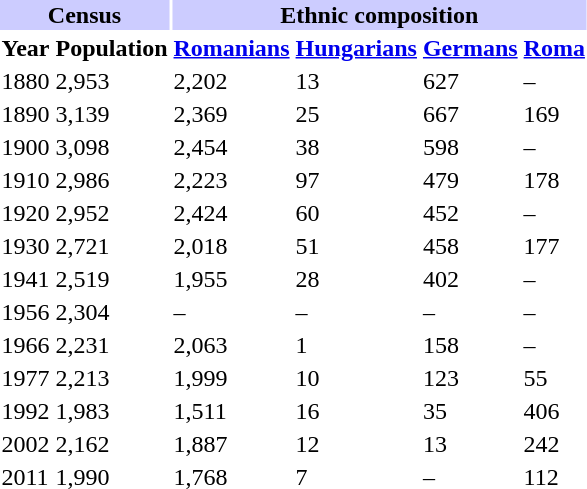<table class="toccolours">
<tr>
<th align="center" colspan="2" style="background:#ccccff;">Census</th>
<th align="center" colspan="4" style="background:#ccccff;">Ethnic composition</th>
</tr>
<tr>
<th>Year</th>
<th>Population</th>
<th><a href='#'>Romanians</a></th>
<th><a href='#'>Hungarians</a></th>
<th><a href='#'>Germans</a></th>
<th><a href='#'>Roma</a></th>
</tr>
<tr>
<td>1880</td>
<td>2,953</td>
<td>2,202</td>
<td>13</td>
<td>627</td>
<td>–</td>
</tr>
<tr>
<td>1890</td>
<td>3,139</td>
<td>2,369</td>
<td>25</td>
<td>667</td>
<td>169</td>
</tr>
<tr>
<td>1900</td>
<td>3,098</td>
<td>2,454</td>
<td>38</td>
<td>598</td>
<td>–</td>
</tr>
<tr>
<td>1910</td>
<td>2,986</td>
<td>2,223</td>
<td>97</td>
<td>479</td>
<td>178</td>
</tr>
<tr>
<td>1920</td>
<td>2,952</td>
<td>2,424</td>
<td>60</td>
<td>452</td>
<td>–</td>
</tr>
<tr>
<td>1930</td>
<td>2,721</td>
<td>2,018</td>
<td>51</td>
<td>458</td>
<td>177</td>
</tr>
<tr>
<td>1941</td>
<td>2,519</td>
<td>1,955</td>
<td>28</td>
<td>402</td>
<td>–</td>
</tr>
<tr>
<td>1956</td>
<td>2,304</td>
<td>–</td>
<td>–</td>
<td>–</td>
<td>–</td>
</tr>
<tr>
<td>1966</td>
<td>2,231</td>
<td>2,063</td>
<td>1</td>
<td>158</td>
<td>–</td>
</tr>
<tr>
<td>1977</td>
<td>2,213</td>
<td>1,999</td>
<td>10</td>
<td>123</td>
<td>55</td>
</tr>
<tr>
<td>1992</td>
<td>1,983</td>
<td>1,511</td>
<td>16</td>
<td>35</td>
<td>406</td>
</tr>
<tr>
<td>2002</td>
<td>2,162</td>
<td>1,887</td>
<td>12</td>
<td>13</td>
<td>242</td>
</tr>
<tr>
<td>2011</td>
<td>1,990</td>
<td>1,768</td>
<td>7</td>
<td>–</td>
<td>112</td>
</tr>
</table>
